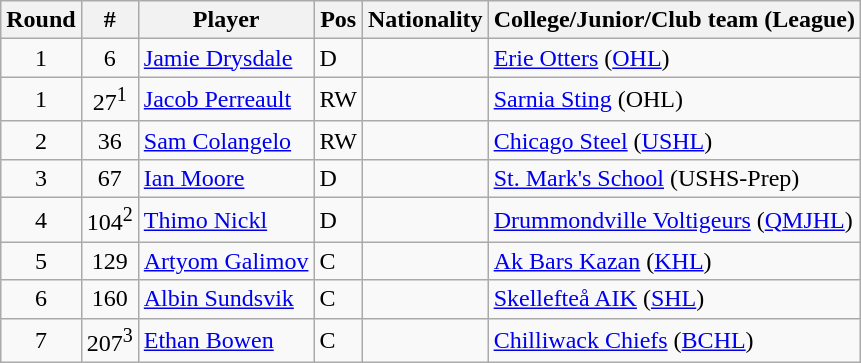<table class="wikitable">
<tr>
<th>Round</th>
<th>#</th>
<th>Player</th>
<th>Pos</th>
<th>Nationality</th>
<th>College/Junior/Club team (League)</th>
</tr>
<tr>
<td style="text-align:center;">1</td>
<td style="text-align:center;">6</td>
<td><a href='#'>Jamie Drysdale</a></td>
<td>D</td>
<td></td>
<td><a href='#'>Erie Otters</a> (<a href='#'>OHL</a>)</td>
</tr>
<tr>
<td style="text-align:center;">1</td>
<td style="text-align:center;">27<sup>1</sup></td>
<td><a href='#'>Jacob Perreault</a></td>
<td>RW</td>
<td></td>
<td><a href='#'>Sarnia Sting</a> (OHL)</td>
</tr>
<tr>
<td style="text-align:center;">2</td>
<td style="text-align:center;">36</td>
<td><a href='#'>Sam Colangelo</a></td>
<td>RW</td>
<td></td>
<td><a href='#'>Chicago Steel</a> (<a href='#'>USHL</a>)</td>
</tr>
<tr>
<td style="text-align:center;">3</td>
<td style="text-align:center;">67</td>
<td><a href='#'>Ian Moore</a></td>
<td>D</td>
<td></td>
<td><a href='#'>St. Mark's School</a> (USHS-Prep)</td>
</tr>
<tr>
<td style="text-align:center;">4</td>
<td style="text-align:center;">104<sup>2</sup></td>
<td><a href='#'>Thimo Nickl</a></td>
<td>D</td>
<td></td>
<td><a href='#'>Drummondville Voltigeurs</a> (<a href='#'>QMJHL</a>)</td>
</tr>
<tr>
<td style="text-align:center;">5</td>
<td style="text-align:center;">129</td>
<td><a href='#'>Artyom Galimov</a></td>
<td>C</td>
<td></td>
<td><a href='#'>Ak Bars Kazan</a> (<a href='#'>KHL</a>)</td>
</tr>
<tr>
<td style="text-align:center;">6</td>
<td style="text-align:center;">160</td>
<td><a href='#'>Albin Sundsvik</a></td>
<td>C</td>
<td></td>
<td><a href='#'>Skellefteå AIK</a> (<a href='#'>SHL</a>)</td>
</tr>
<tr>
<td style="text-align:center;">7</td>
<td style="text-align:center;">207<sup>3</sup></td>
<td><a href='#'>Ethan Bowen</a></td>
<td>C</td>
<td></td>
<td><a href='#'>Chilliwack Chiefs</a> (<a href='#'>BCHL</a>)</td>
</tr>
</table>
